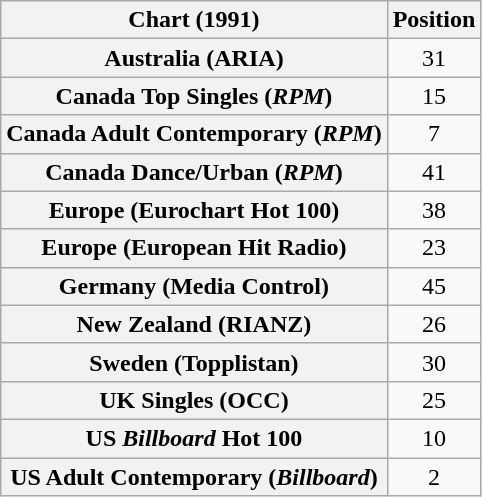<table class="wikitable sortable plainrowheaders" style="text-align:center">
<tr>
<th>Chart (1991)</th>
<th>Position</th>
</tr>
<tr>
<th scope="row">Australia (ARIA)</th>
<td>31</td>
</tr>
<tr>
<th scope="row">Canada Top Singles (<em>RPM</em>)</th>
<td>15</td>
</tr>
<tr>
<th scope="row">Canada Adult Contemporary (<em>RPM</em>)</th>
<td>7</td>
</tr>
<tr>
<th scope="row">Canada Dance/Urban (<em>RPM</em>)</th>
<td>41</td>
</tr>
<tr>
<th scope="row">Europe (Eurochart Hot 100)</th>
<td>38</td>
</tr>
<tr>
<th scope="row">Europe (European Hit Radio)</th>
<td>23</td>
</tr>
<tr>
<th scope="row">Germany (Media Control)</th>
<td>45</td>
</tr>
<tr>
<th scope="row">New Zealand (RIANZ)</th>
<td>26</td>
</tr>
<tr>
<th scope="row">Sweden (Topplistan)</th>
<td>30</td>
</tr>
<tr>
<th scope="row">UK Singles (OCC)</th>
<td>25</td>
</tr>
<tr>
<th scope="row">US <em>Billboard</em> Hot 100</th>
<td>10</td>
</tr>
<tr>
<th scope="row">US Adult Contemporary (<em>Billboard</em>)</th>
<td>2</td>
</tr>
</table>
